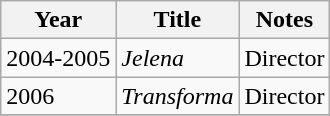<table class = "wikitable sortable">
<tr>
<th>Year</th>
<th>Title</th>
<th class="unsortable">Notes</th>
</tr>
<tr>
<td>2004-2005</td>
<td><em>Jelena</em></td>
<td>Director</td>
</tr>
<tr>
<td>2006</td>
<td><em>Transforma</em></td>
<td>Director</td>
</tr>
<tr>
</tr>
</table>
